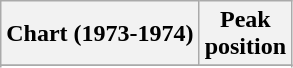<table class="wikitable sortable plainrowheaders" style="text-align:center">
<tr>
<th scope="col">Chart (1973-1974)</th>
<th scope="col">Peak<br>position</th>
</tr>
<tr>
</tr>
<tr>
</tr>
</table>
